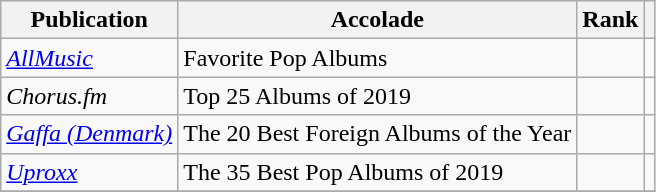<table class="sortable wikitable">
<tr>
<th>Publication</th>
<th>Accolade</th>
<th>Rank</th>
<th class="unsortable"></th>
</tr>
<tr>
<td><em><a href='#'>AllMusic</a></em></td>
<td>Favorite Pop Albums</td>
<td></td>
<td></td>
</tr>
<tr>
<td><em>Chorus.fm</em></td>
<td>Top 25 Albums of 2019</td>
<td></td>
<td></td>
</tr>
<tr>
<td><em><a href='#'>Gaffa (Denmark)</a></em></td>
<td>The 20 Best Foreign Albums of the Year</td>
<td></td>
<td></td>
</tr>
<tr>
<td><em><a href='#'>Uproxx</a></em></td>
<td>The 35 Best Pop Albums of 2019</td>
<td></td>
<td></td>
</tr>
<tr>
</tr>
</table>
